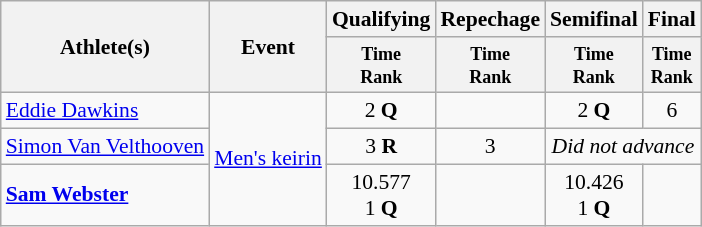<table class=wikitable style="font-size:90%">
<tr>
<th rowspan="2">Athlete(s)</th>
<th rowspan="2">Event</th>
<th>Qualifying</th>
<th>Repechage</th>
<th>Semifinal</th>
<th>Final</th>
</tr>
<tr>
<th style="line-height:1em"><small>Time<br>Rank</small></th>
<th style="line-height:1em"><small>Time<br>Rank</small></th>
<th style="line-height:1em"><small>Time<br>Rank</small></th>
<th style="line-height:1em"><small>Time<br>Rank</small></th>
</tr>
<tr align=center>
<td align=left><a href='#'>Eddie Dawkins</a></td>
<td align=left rowspan=3><a href='#'>Men's keirin</a></td>
<td>2 <strong>Q</strong></td>
<td></td>
<td>2 <strong>Q</strong></td>
<td>6</td>
</tr>
<tr align=center>
<td align=left><a href='#'>Simon Van Velthooven</a></td>
<td>3 <strong>R</strong></td>
<td>3</td>
<td colspan=2><em>Did not advance</em></td>
</tr>
<tr align=center>
<td align=left><strong><a href='#'>Sam Webster</a></strong></td>
<td>10.577<br>1 <strong>Q</strong></td>
<td></td>
<td>10.426<br>1 <strong>Q</strong></td>
<td></td>
</tr>
</table>
